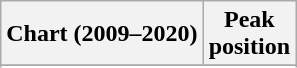<table class="wikitable sortable plainrowheaders">
<tr>
<th scope="col">Chart (2009–2020)</th>
<th scope="col">Peak<br>position</th>
</tr>
<tr>
</tr>
<tr>
</tr>
</table>
